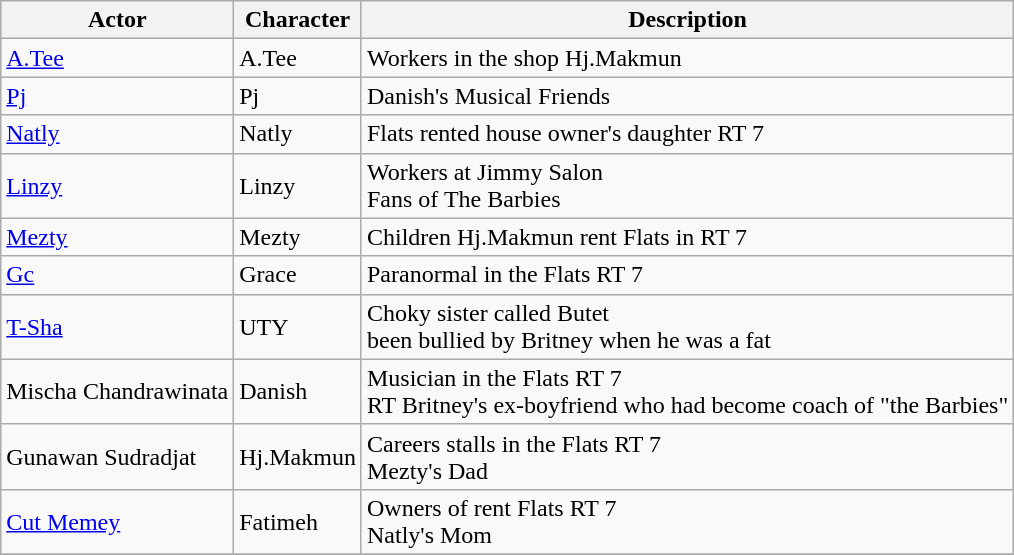<table class="wikitable">
<tr>
<th>Actor</th>
<th>Character</th>
<th>Description</th>
</tr>
<tr>
<td><a href='#'>A.Tee</a></td>
<td>A.Tee</td>
<td>Workers in the shop Hj.Makmun</td>
</tr>
<tr>
<td><a href='#'>Pj</a></td>
<td>Pj</td>
<td>Danish's Musical Friends</td>
</tr>
<tr>
<td><a href='#'>Natly</a></td>
<td>Natly</td>
<td>Flats rented house owner's daughter RT 7</td>
</tr>
<tr>
<td><a href='#'>Linzy</a></td>
<td>Linzy</td>
<td>Workers at Jimmy Salon<br>Fans of The Barbies</td>
</tr>
<tr>
<td><a href='#'>Mezty</a></td>
<td>Mezty</td>
<td>Children Hj.Makmun rent Flats in RT 7</td>
</tr>
<tr>
<td><a href='#'>Gc</a></td>
<td>Grace</td>
<td>Paranormal in the Flats RT 7</td>
</tr>
<tr>
<td><a href='#'>T-Sha</a></td>
<td>UTY</td>
<td>Choky sister called Butet<br>been bullied by Britney when he was a fat</td>
</tr>
<tr>
<td>Mischa Chandrawinata</td>
<td>Danish</td>
<td>Musician in the Flats RT 7<br>RT Britney's ex-boyfriend who had become coach of "the Barbies"</td>
</tr>
<tr>
<td>Gunawan Sudradjat</td>
<td>Hj.Makmun</td>
<td>Careers stalls in the Flats RT 7<br>Mezty's Dad</td>
</tr>
<tr>
<td><a href='#'>Cut Memey</a></td>
<td>Fatimeh</td>
<td>Owners of rent Flats RT 7<br>Natly's Mom</td>
</tr>
<tr>
</tr>
</table>
